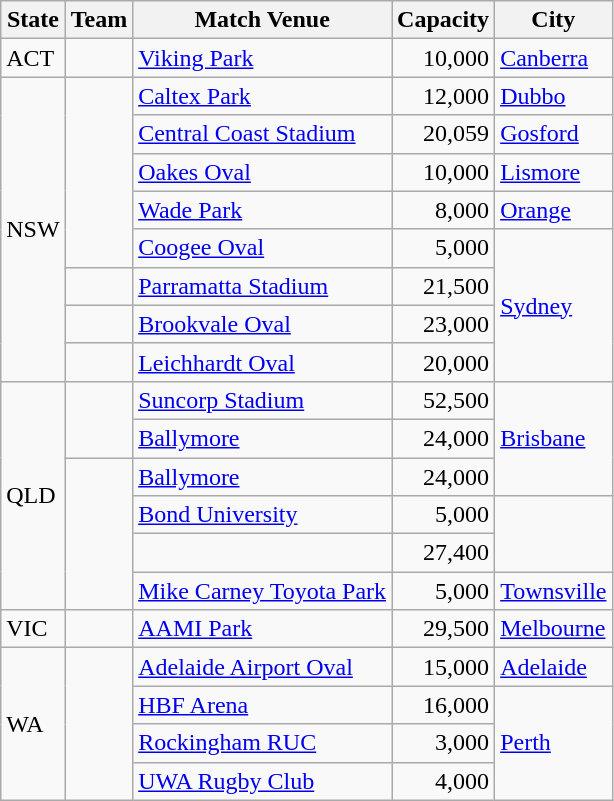<table class="wikitable">
<tr>
<th>State</th>
<th>Team</th>
<th>Match Venue</th>
<th>Capacity</th>
<th>City</th>
</tr>
<tr>
<td>ACT</td>
<td></td>
<td><a href='#'>Viking Park</a></td>
<td align=right>10,000</td>
<td><a href='#'>Canberra</a></td>
</tr>
<tr>
<td rowspan=8>NSW</td>
<td rowspan=5></td>
<td><a href='#'>Caltex Park</a></td>
<td align=right>12,000</td>
<td><a href='#'>Dubbo</a></td>
</tr>
<tr>
<td><a href='#'>Central Coast Stadium</a></td>
<td align=right>20,059</td>
<td><a href='#'>Gosford</a></td>
</tr>
<tr>
<td><a href='#'>Oakes Oval</a></td>
<td align=right>10,000</td>
<td><a href='#'>Lismore</a></td>
</tr>
<tr>
<td><a href='#'>Wade Park</a></td>
<td align=right>8,000</td>
<td><a href='#'>Orange</a></td>
</tr>
<tr>
<td><a href='#'>Coogee Oval</a></td>
<td align=right>5,000</td>
<td rowspan=4><a href='#'>Sydney</a></td>
</tr>
<tr>
<td></td>
<td><a href='#'>Parramatta Stadium</a></td>
<td align=right>21,500<br></td>
</tr>
<tr>
<td></td>
<td><a href='#'>Brookvale Oval</a></td>
<td align=right>23,000<br></td>
</tr>
<tr>
<td></td>
<td><a href='#'>Leichhardt Oval</a></td>
<td align=right>20,000<br></td>
</tr>
<tr>
<td rowspan=6>QLD</td>
<td rowspan=2></td>
<td><a href='#'>Suncorp Stadium</a></td>
<td align=right>52,500</td>
<td rowspan=3><a href='#'>Brisbane</a></td>
</tr>
<tr>
<td><a href='#'>Ballymore</a></td>
<td align=right>24,000<br></td>
</tr>
<tr>
<td rowspan=4></td>
<td><a href='#'>Ballymore</a></td>
<td align=right>24,000<br></td>
</tr>
<tr>
<td><a href='#'>Bond University</a></td>
<td align=right>5,000</td>
<td rowspan=2></td>
</tr>
<tr>
<td></td>
<td align=right>27,400<br></td>
</tr>
<tr>
<td><a href='#'>Mike Carney Toyota Park</a></td>
<td align=right>5,000</td>
<td><a href='#'>Townsville</a></td>
</tr>
<tr>
<td>VIC</td>
<td></td>
<td><a href='#'>AAMI Park</a></td>
<td align=right>29,500</td>
<td><a href='#'>Melbourne</a></td>
</tr>
<tr>
<td rowspan=4>WA</td>
<td rowspan=4></td>
<td><a href='#'>Adelaide Airport Oval</a></td>
<td align=right>15,000</td>
<td><a href='#'>Adelaide</a></td>
</tr>
<tr>
<td><a href='#'>HBF Arena</a></td>
<td align=right>16,000</td>
<td rowspan=3><a href='#'>Perth</a></td>
</tr>
<tr>
<td><a href='#'>Rockingham RUC</a></td>
<td align=right>3,000<br></td>
</tr>
<tr>
<td><a href='#'>UWA Rugby Club</a></td>
<td align=right>4,000<br></td>
</tr>
</table>
